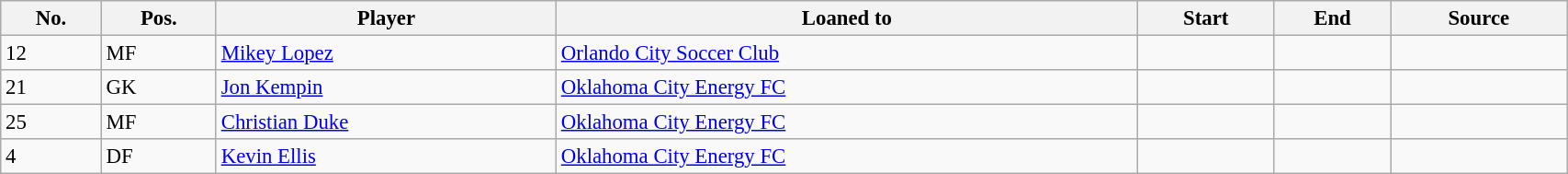<table class="wikitable sortable" style="width:90%; text-align:center; font-size:95%; text-align:left;">
<tr>
<th><strong>No.</strong></th>
<th><strong>Pos.</strong></th>
<th><strong>Player</strong></th>
<th><strong>Loaned to</strong></th>
<th><strong>Start</strong></th>
<th><strong>End</strong></th>
<th><strong>Source</strong></th>
</tr>
<tr>
<td>12</td>
<td>MF</td>
<td> <a href='#'>Mikey Lopez</a></td>
<td> <a href='#'>Orlando City Soccer Club</a></td>
<td></td>
<td></td>
<td></td>
</tr>
<tr>
<td>21</td>
<td>GK</td>
<td> <a href='#'>Jon Kempin</a></td>
<td> <a href='#'>Oklahoma City Energy FC</a></td>
<td></td>
<td></td>
<td></td>
</tr>
<tr>
<td>25</td>
<td>MF</td>
<td> <a href='#'>Christian Duke</a></td>
<td> <a href='#'>Oklahoma City Energy FC</a></td>
<td></td>
<td></td>
<td></td>
</tr>
<tr>
<td>4</td>
<td>DF</td>
<td> <a href='#'>Kevin Ellis</a></td>
<td> <a href='#'>Oklahoma City Energy FC</a></td>
<td></td>
<td></td>
<td></td>
</tr>
</table>
